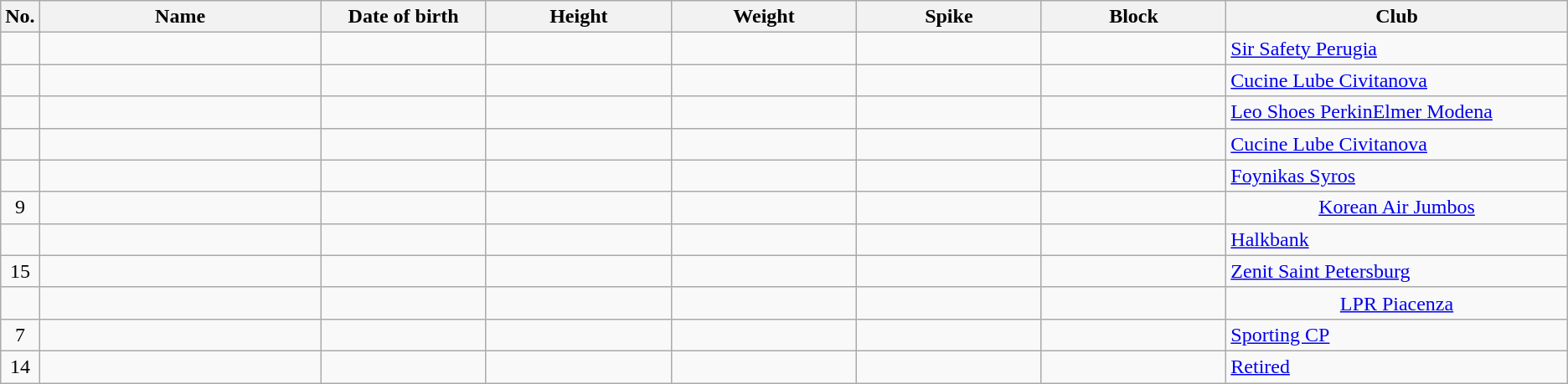<table class="wikitable sortable" style="font-size:100%; text-align:center;">
<tr>
<th>No.</th>
<th style="width:14em">Name</th>
<th style="width:8em">Date of birth</th>
<th style="width:9em">Height</th>
<th style="width:9em">Weight</th>
<th style="width:9em">Spike</th>
<th style="width:9em">Block</th>
<th style="width:17em">Club</th>
</tr>
<tr>
<td></td>
<td align=left></td>
<td align=right></td>
<td></td>
<td></td>
<td></td>
<td></td>
<td align=left> <a href='#'>Sir Safety Perugia</a></td>
</tr>
<tr>
<td></td>
<td align=left></td>
<td align=right></td>
<td></td>
<td></td>
<td></td>
<td></td>
<td align=left> <a href='#'>Cucine Lube Civitanova</a></td>
</tr>
<tr>
<td></td>
<td align=left></td>
<td align=right></td>
<td></td>
<td></td>
<td></td>
<td></td>
<td align=left> <a href='#'>Leo Shoes PerkinElmer Modena</a></td>
</tr>
<tr>
<td></td>
<td align=left></td>
<td align=right></td>
<td></td>
<td></td>
<td></td>
<td></td>
<td align=left> <a href='#'>Cucine Lube Civitanova</a></td>
</tr>
<tr>
<td></td>
<td align=left></td>
<td align=right></td>
<td></td>
<td></td>
<td></td>
<td></td>
<td align=left> <a href='#'>Foynikas Syros</a></td>
</tr>
<tr>
<td>9</td>
<td align=left></td>
<td align=right></td>
<td></td>
<td></td>
<td></td>
<td></td>
<td> <a href='#'>Korean Air Jumbos</a></td>
</tr>
<tr>
<td></td>
<td align=left></td>
<td align=right></td>
<td></td>
<td></td>
<td></td>
<td></td>
<td align=left> <a href='#'>Halkbank</a></td>
</tr>
<tr>
<td>15</td>
<td align=left></td>
<td align=right></td>
<td></td>
<td></td>
<td></td>
<td></td>
<td align=left> <a href='#'>Zenit Saint Petersburg</a></td>
</tr>
<tr>
<td></td>
<td align=left></td>
<td align=right></td>
<td></td>
<td></td>
<td></td>
<td></td>
<td> <a href='#'>LPR Piacenza</a></td>
</tr>
<tr>
<td>7</td>
<td align=left></td>
<td align=right></td>
<td></td>
<td></td>
<td></td>
<td></td>
<td align=left> <a href='#'>Sporting CP</a></td>
</tr>
<tr>
<td>14</td>
<td align=left></td>
<td align=right></td>
<td></td>
<td></td>
<td></td>
<td></td>
<td align=left><a href='#'>Retired</a></td>
</tr>
</table>
